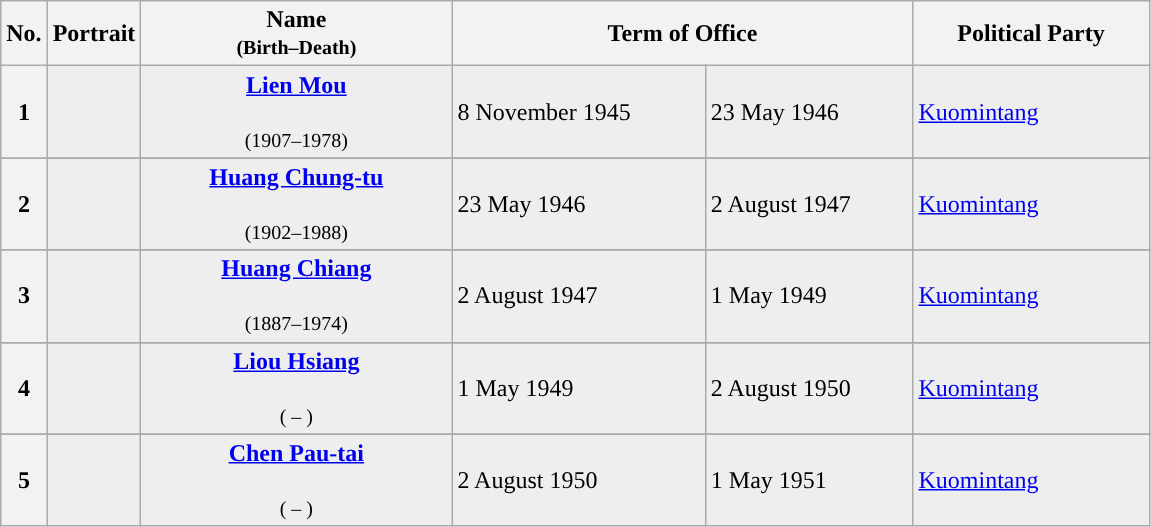<table class=wikitable>
<tr>
<th>No.</th>
<th>Portrait</th>
<th width="200">Name<br><small>(Birth–Death)</small></th>
<th colspan=2 width="300">Term of Office</th>
<th width="150">Political Party</th>
</tr>
<tr - bgcolor=#EEEEEE>
<th style="background:">1</th>
<td></td>
<td align=center><strong><a href='#'>Lien Mou</a></strong><br><br><small>(1907–1978)</small></td>
<td>8 November 1945</td>
<td>23 May 1946</td>
<td><a href='#'>Kuomintang</a></td>
</tr>
<tr ->
</tr>
<tr - bgcolor=#EEEEEE>
<th style="background:">2</th>
<td></td>
<td align=center><strong><a href='#'>Huang Chung-tu</a></strong><br><br><small>(1902–1988)</small></td>
<td>23 May 1946</td>
<td>2 August 1947</td>
<td><a href='#'>Kuomintang</a></td>
</tr>
<tr ->
</tr>
<tr - bgcolor=#EEEEEE>
<th style="background:">3</th>
<td></td>
<td align=center><strong><a href='#'>Huang Chiang</a></strong><br><br><small>(1887–1974)</small></td>
<td>2 August 1947</td>
<td>1 May 1949</td>
<td><a href='#'>Kuomintang</a></td>
</tr>
<tr ->
</tr>
<tr - bgcolor=#EEEEEE>
<th style="background:">4</th>
<td></td>
<td align=center><strong><a href='#'>Liou Hsiang</a></strong><br><br><small>( – )</small></td>
<td>1 May 1949</td>
<td>2 August 1950</td>
<td><a href='#'>Kuomintang</a></td>
</tr>
<tr ->
</tr>
<tr - bgcolor=#EEEEEE>
<th style="background:">5</th>
<td></td>
<td align=center><strong><a href='#'>Chen Pau-tai</a></strong><br><br><small>( – )</small></td>
<td>2 August 1950</td>
<td>1 May 1951</td>
<td><a href='#'>Kuomintang</a></td>
</tr>
</table>
